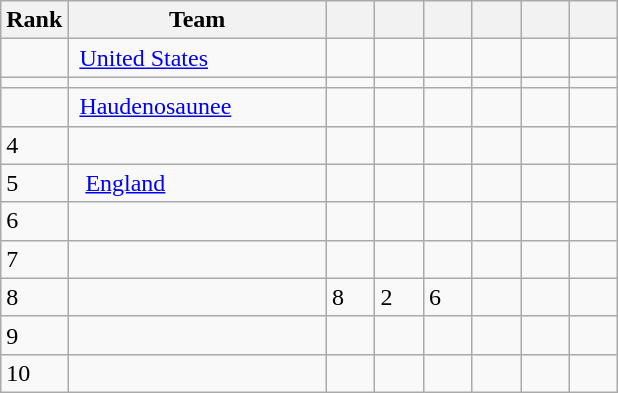<table class="wikitable sortable">
<tr>
<th>Rank</th>
<th width="165">Team</th>
<th width="25"></th>
<th width="25"></th>
<th width="25"></th>
<th width="25"></th>
<th width="25"></th>
<th width="25"></th>
</tr>
<tr>
<td></td>
<td align="left"> <a href='#'>United States</a></td>
<td></td>
<td></td>
<td></td>
<td></td>
<td></td>
<td></td>
</tr>
<tr>
<td></td>
<td align="left"></td>
<td></td>
<td></td>
<td></td>
<td></td>
<td></td>
<td></td>
</tr>
<tr>
<td></td>
<td align="left"> <a href='#'>Haudenosaunee</a></td>
<td></td>
<td></td>
<td></td>
<td></td>
<td></td>
<td></td>
</tr>
<tr>
<td>4</td>
<td align="left"></td>
<td></td>
<td></td>
<td></td>
<td></td>
<td></td>
<td></td>
</tr>
<tr>
<td>5</td>
<td align="left">  <a href='#'>England</a></td>
<td></td>
<td></td>
<td></td>
<td></td>
<td></td>
<td></td>
</tr>
<tr>
<td>6</td>
<td align="left"></td>
<td></td>
<td></td>
<td></td>
<td></td>
<td></td>
<td></td>
</tr>
<tr>
<td>7</td>
<td align="left"></td>
<td></td>
<td></td>
<td></td>
<td></td>
<td></td>
<td></td>
</tr>
<tr>
<td>8</td>
<td align="left"></td>
<td>8</td>
<td>2</td>
<td>6</td>
<td></td>
<td></td>
<td></td>
</tr>
<tr>
<td>9</td>
<td align="left"></td>
<td></td>
<td></td>
<td></td>
<td></td>
<td></td>
<td></td>
</tr>
<tr>
<td>10</td>
<td align="left"></td>
<td></td>
<td></td>
<td></td>
<td></td>
<td></td>
<td></td>
</tr>
</table>
